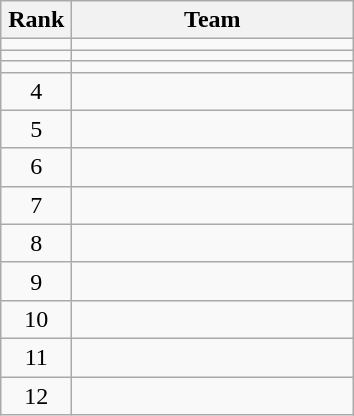<table class="wikitable" style="text-align: center;">
<tr>
<th width=40>Rank</th>
<th width=180>Team</th>
</tr>
<tr>
<td></td>
<td align=left></td>
</tr>
<tr>
<td></td>
<td align=left></td>
</tr>
<tr>
<td></td>
<td align=left></td>
</tr>
<tr>
<td>4</td>
<td align=left></td>
</tr>
<tr>
<td>5</td>
<td align=left></td>
</tr>
<tr>
<td>6</td>
<td align=left></td>
</tr>
<tr>
<td>7</td>
<td align=left></td>
</tr>
<tr>
<td>8</td>
<td align=left></td>
</tr>
<tr>
<td>9</td>
<td align=left></td>
</tr>
<tr>
<td>10</td>
<td align=left></td>
</tr>
<tr>
<td>11</td>
<td align=left></td>
</tr>
<tr>
<td>12</td>
<td align=left></td>
</tr>
</table>
